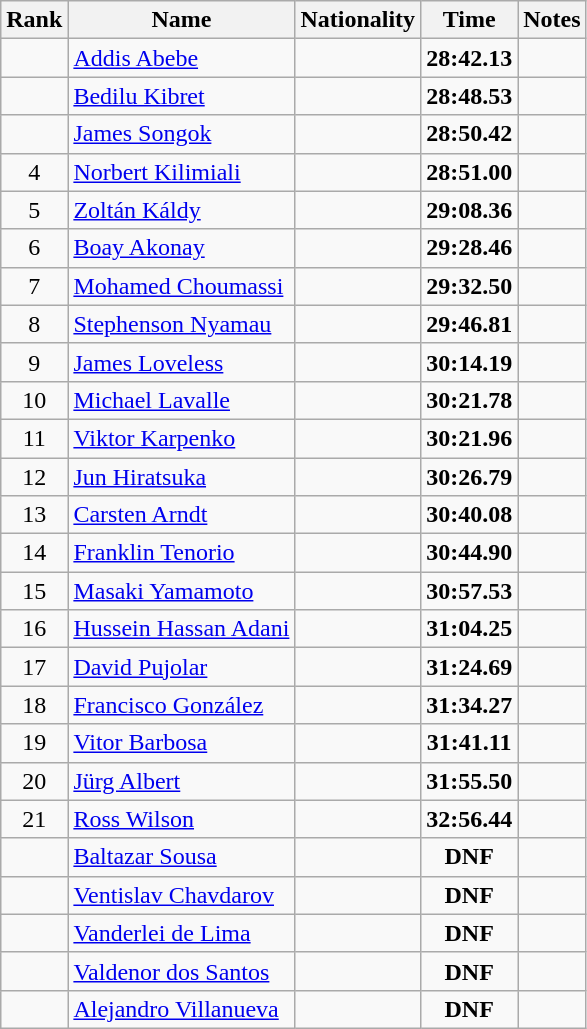<table class="wikitable sortable" style="text-align:center">
<tr>
<th>Rank</th>
<th>Name</th>
<th>Nationality</th>
<th>Time</th>
<th>Notes</th>
</tr>
<tr>
<td></td>
<td align=left><a href='#'>Addis Abebe</a></td>
<td align=left></td>
<td><strong>28:42.13</strong></td>
<td></td>
</tr>
<tr>
<td></td>
<td align=left><a href='#'>Bedilu Kibret</a></td>
<td align=left></td>
<td><strong>28:48.53</strong></td>
<td></td>
</tr>
<tr>
<td></td>
<td align=left><a href='#'>James Songok</a></td>
<td align=left></td>
<td><strong>28:50.42</strong></td>
<td></td>
</tr>
<tr>
<td>4</td>
<td align=left><a href='#'>Norbert Kilimiali</a></td>
<td align=left></td>
<td><strong>28:51.00</strong></td>
<td></td>
</tr>
<tr>
<td>5</td>
<td align=left><a href='#'>Zoltán Káldy</a></td>
<td align=left></td>
<td><strong>29:08.36</strong></td>
<td></td>
</tr>
<tr>
<td>6</td>
<td align=left><a href='#'>Boay Akonay</a></td>
<td align=left></td>
<td><strong>29:28.46</strong></td>
<td></td>
</tr>
<tr>
<td>7</td>
<td align=left><a href='#'>Mohamed Choumassi</a></td>
<td align=left></td>
<td><strong>29:32.50</strong></td>
<td></td>
</tr>
<tr>
<td>8</td>
<td align=left><a href='#'>Stephenson Nyamau</a></td>
<td align=left></td>
<td><strong>29:46.81</strong></td>
<td></td>
</tr>
<tr>
<td>9</td>
<td align=left><a href='#'>James Loveless</a></td>
<td align=left></td>
<td><strong>30:14.19</strong></td>
<td></td>
</tr>
<tr>
<td>10</td>
<td align=left><a href='#'>Michael Lavalle</a></td>
<td align=left></td>
<td><strong>30:21.78</strong></td>
<td></td>
</tr>
<tr>
<td>11</td>
<td align=left><a href='#'>Viktor Karpenko</a></td>
<td align=left></td>
<td><strong>30:21.96</strong></td>
<td></td>
</tr>
<tr>
<td>12</td>
<td align=left><a href='#'>Jun Hiratsuka</a></td>
<td align=left></td>
<td><strong>30:26.79</strong></td>
<td></td>
</tr>
<tr>
<td>13</td>
<td align=left><a href='#'>Carsten Arndt</a></td>
<td align=left></td>
<td><strong>30:40.08</strong></td>
<td></td>
</tr>
<tr>
<td>14</td>
<td align=left><a href='#'>Franklin Tenorio</a></td>
<td align=left></td>
<td><strong>30:44.90</strong></td>
<td></td>
</tr>
<tr>
<td>15</td>
<td align=left><a href='#'>Masaki Yamamoto</a></td>
<td align=left></td>
<td><strong>30:57.53</strong></td>
<td></td>
</tr>
<tr>
<td>16</td>
<td align=left><a href='#'>Hussein Hassan Adani</a></td>
<td align=left></td>
<td><strong>31:04.25</strong></td>
<td></td>
</tr>
<tr>
<td>17</td>
<td align=left><a href='#'>David Pujolar</a></td>
<td align=left></td>
<td><strong>31:24.69</strong></td>
<td></td>
</tr>
<tr>
<td>18</td>
<td align=left><a href='#'>Francisco González</a></td>
<td align=left></td>
<td><strong>31:34.27</strong></td>
<td></td>
</tr>
<tr>
<td>19</td>
<td align=left><a href='#'>Vitor Barbosa</a></td>
<td align=left></td>
<td><strong>31:41.11</strong></td>
<td></td>
</tr>
<tr>
<td>20</td>
<td align=left><a href='#'>Jürg Albert</a></td>
<td align=left></td>
<td><strong>31:55.50</strong></td>
<td></td>
</tr>
<tr>
<td>21</td>
<td align=left><a href='#'>Ross Wilson</a></td>
<td align=left></td>
<td><strong>32:56.44</strong></td>
<td></td>
</tr>
<tr>
<td></td>
<td align=left><a href='#'>Baltazar Sousa</a></td>
<td align=left></td>
<td><strong>DNF</strong></td>
<td></td>
</tr>
<tr>
<td></td>
<td align=left><a href='#'>Ventislav Chavdarov</a></td>
<td align=left></td>
<td><strong>DNF</strong></td>
<td></td>
</tr>
<tr>
<td></td>
<td align=left><a href='#'>Vanderlei de Lima</a></td>
<td align=left></td>
<td><strong>DNF</strong></td>
<td></td>
</tr>
<tr>
<td></td>
<td align=left><a href='#'>Valdenor dos Santos</a></td>
<td align=left></td>
<td><strong>DNF</strong></td>
<td></td>
</tr>
<tr>
<td></td>
<td align=left><a href='#'>Alejandro Villanueva</a></td>
<td align=left></td>
<td><strong>DNF</strong></td>
<td></td>
</tr>
</table>
